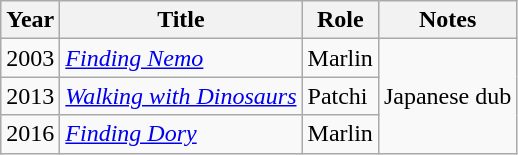<table class="wikitable">
<tr>
<th>Year</th>
<th>Title</th>
<th>Role</th>
<th>Notes</th>
</tr>
<tr>
<td>2003</td>
<td><em><a href='#'>Finding Nemo</a></em></td>
<td>Marlin</td>
<td rowspan="3">Japanese dub</td>
</tr>
<tr>
<td>2013</td>
<td><em><a href='#'>Walking with Dinosaurs</a></em></td>
<td>Patchi</td>
</tr>
<tr>
<td>2016</td>
<td><em><a href='#'>Finding Dory</a></em></td>
<td>Marlin</td>
</tr>
</table>
